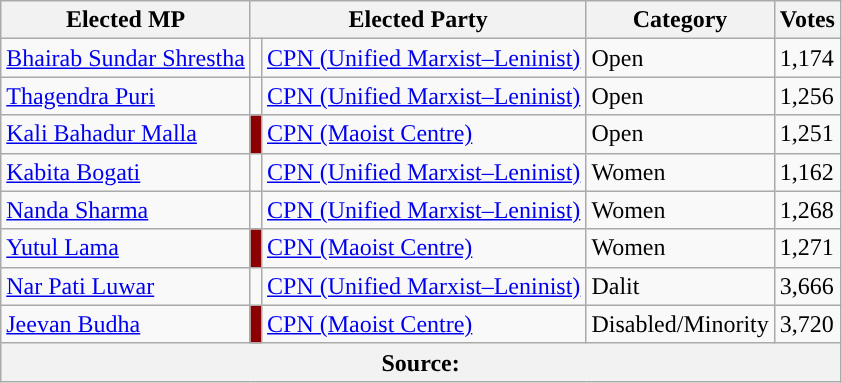<table class="wikitable sortable">
<tr>
<th>Elected MP</th>
<th colspan="2">Elected Party</th>
<th>Category</th>
<th>Votes</th>
</tr>
<tr>
<td><a href='#'>Bhairab Sundar Shrestha</a></td>
<td></td>
<td><a href='#'>CPN (Unified Marxist–Leninist)</a></td>
<td>Open</td>
<td>1,174</td>
</tr>
<tr>
<td><a href='#'>Thagendra Puri</a></td>
<td></td>
<td><a href='#'>CPN (Unified Marxist–Leninist)</a></td>
<td>Open</td>
<td>1,256</td>
</tr>
<tr>
<td><a href='#'>Kali Bahadur Malla</a></td>
<td bgcolor="8B0000"></td>
<td><a href='#'>CPN (Maoist Centre)</a></td>
<td>Open</td>
<td>1,251</td>
</tr>
<tr>
<td><a href='#'>Kabita Bogati</a></td>
<td></td>
<td><a href='#'>CPN (Unified Marxist–Leninist)</a></td>
<td>Women</td>
<td>1,162</td>
</tr>
<tr>
<td><a href='#'>Nanda Sharma</a></td>
<td></td>
<td><a href='#'>CPN (Unified Marxist–Leninist)</a></td>
<td>Women</td>
<td>1,268</td>
</tr>
<tr>
<td><a href='#'>Yutul Lama</a></td>
<td bgcolor="8B0000"></td>
<td><a href='#'>CPN (Maoist Centre)</a></td>
<td>Women</td>
<td>1,271</td>
</tr>
<tr>
<td><a href='#'>Nar Pati Luwar</a></td>
<td></td>
<td><a href='#'>CPN (Unified Marxist–Leninist)</a></td>
<td>Dalit</td>
<td>3,666</td>
</tr>
<tr>
<td><a href='#'>Jeevan Budha</a></td>
<td bgcolor="8B0000"></td>
<td><a href='#'>CPN (Maoist Centre)</a></td>
<td>Disabled/Minority</td>
<td>3,720</td>
</tr>
<tr>
<th colspan="5">Source: </th>
</tr>
</table>
